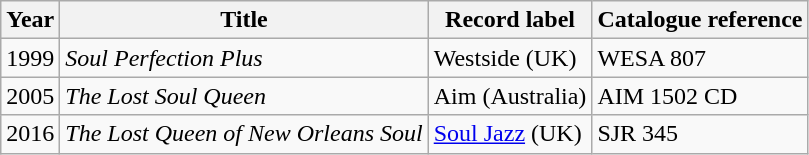<table class="wikitable sortable">
<tr>
<th>Year</th>
<th>Title</th>
<th>Record label</th>
<th>Catalogue reference</th>
</tr>
<tr>
<td>1999</td>
<td><em>Soul Perfection Plus</em></td>
<td>Westside (UK)</td>
<td>WESA 807</td>
</tr>
<tr>
<td>2005</td>
<td><em>The Lost Soul Queen</em></td>
<td>Aim (Australia)</td>
<td>AIM 1502 CD</td>
</tr>
<tr>
<td>2016</td>
<td><em>The Lost Queen of New Orleans Soul</em></td>
<td><a href='#'>Soul Jazz</a> (UK)</td>
<td>SJR 345</td>
</tr>
</table>
